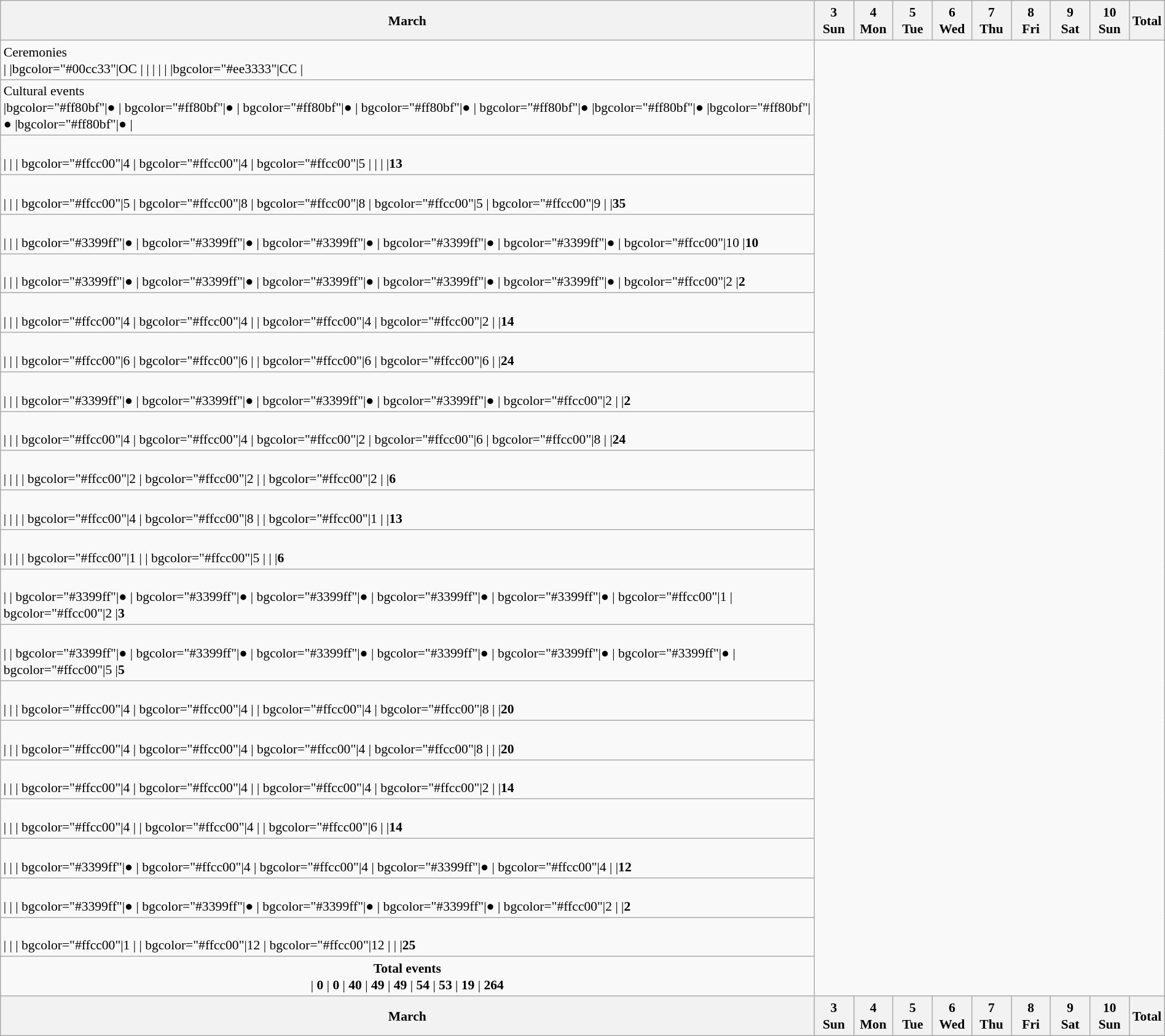<table class="wikitable"style="text-align:center; margin:0.5em auto; font-size:90%; line-height:1.25em;">
<tr>
<th colspan=2>March</th>
<th style="width:2.5em">3<br>Sun</th>
<th style="width:2.5em">4<br>Mon</th>
<th style="width:2.5em">5<br>Tue</th>
<th style="width:2.5em">6<br>Wed</th>
<th style="width:2.5em">7<br>Thu</th>
<th style="width:2.5em">8<br>Fri</th>
<th style="width:2.5em">9<br>Sat</th>
<th style="width:2.5em">10<br>Sun</th>
<th>Total</th>
</tr>
<tr>
<td colspan=2 align=left>Ceremonies<br>|
|bgcolor="#00cc33"|OC 
| 
| 
| 
|
|
|bgcolor="#ee3333"|CC
| </td>
</tr>
<tr>
<td colspan=2 align=left>Cultural events<br>|bgcolor="#ff80bf"|●
| bgcolor="#ff80bf"|●
| bgcolor="#ff80bf"|●
| bgcolor="#ff80bf"|●
| bgcolor="#ff80bf"|●
|bgcolor="#ff80bf"|●
|bgcolor="#ff80bf"|●
|bgcolor="#ff80bf"|●
|</td>
</tr>
<tr>
<td colspan=2 align=left><br>| 
| 
| bgcolor="#ffcc00"|4
| bgcolor="#ffcc00"|4
| bgcolor="#ffcc00"|5
| 
|
|
|<strong>13</strong></td>
</tr>
<tr>
<td colspan=2 align=left><br>| 
| 
| bgcolor="#ffcc00"|5
| bgcolor="#ffcc00"|8
| bgcolor="#ffcc00"|8
| bgcolor="#ffcc00"|5
| bgcolor="#ffcc00"|9
|
|<strong>35</strong></td>
</tr>
<tr>
<td colspan=2 align=left><br>| 
| 
| bgcolor="#3399ff"|●
| bgcolor="#3399ff"|●
| bgcolor="#3399ff"|●
| bgcolor="#3399ff"|●
| bgcolor="#3399ff"|●
| bgcolor="#ffcc00"|10
|<strong>10</strong></td>
</tr>
<tr>
<td colspan=2 align=left><br>| 
| 
| bgcolor="#3399ff"|●
| bgcolor="#3399ff"|●
| bgcolor="#3399ff"|●
| bgcolor="#3399ff"|●
| bgcolor="#3399ff"|●
| bgcolor="#ffcc00"|2
|<strong>2</strong></td>
</tr>
<tr>
<td colspan=2 align=left><br>| 
| 
| bgcolor="#ffcc00"|4
| bgcolor="#ffcc00"|4
| 
| bgcolor="#ffcc00"|4
| bgcolor="#ffcc00"|2
|
|<strong>14</strong></td>
</tr>
<tr>
<td colspan=2 align=left><br>| 
| 
| bgcolor="#ffcc00"|6
| bgcolor="#ffcc00"|6
| 
| bgcolor="#ffcc00"|6
| bgcolor="#ffcc00"|6
|
|<strong>24</strong></td>
</tr>
<tr>
<td colspan=2 align=left><br>| 
| 
| bgcolor="#3399ff"|●
| bgcolor="#3399ff"|●
| bgcolor="#3399ff"|●
| bgcolor="#3399ff"|●
| bgcolor="#ffcc00"|2
|
|<strong>2</strong></td>
</tr>
<tr>
<td colspan=2 align=left><br>| 
| 
| bgcolor="#ffcc00"|4
| bgcolor="#ffcc00"|4
| bgcolor="#ffcc00"|2
| bgcolor="#ffcc00"|6
| bgcolor="#ffcc00"|8
|
|<strong>24</strong></td>
</tr>
<tr>
<td colspan=2 align=left><br>| 
| 
| 
| bgcolor="#ffcc00"|2
| bgcolor="#ffcc00"|2
| 
| bgcolor="#ffcc00"|2
|
|<strong>6</strong></td>
</tr>
<tr>
<td colspan=2 align=left><br>| 
| 
| 
| bgcolor="#ffcc00"|4
| bgcolor="#ffcc00"|8
| 
| bgcolor="#ffcc00"|1
|
|<strong>13</strong></td>
</tr>
<tr>
<td colspan=2 align=left><br>| 
| 
| 
| bgcolor="#ffcc00"|1
| 
| bgcolor="#ffcc00"|5
|
|
|<strong>6</strong></td>
</tr>
<tr>
<td colspan=2 align=left><br>| 
| bgcolor="#3399ff"|●
| bgcolor="#3399ff"|●
| bgcolor="#3399ff"|●
| bgcolor="#3399ff"|●
| bgcolor="#3399ff"|●
| bgcolor="#ffcc00"|1
| bgcolor="#ffcc00"|2
|<strong>3</strong></td>
</tr>
<tr>
<td colspan=2 align=left><br>| 
| bgcolor="#3399ff"|●
| bgcolor="#3399ff"|●
| bgcolor="#3399ff"|●
| bgcolor="#3399ff"|●
| bgcolor="#3399ff"|●
| bgcolor="#3399ff"|●
| bgcolor="#ffcc00"|5
|<strong>5</strong></td>
</tr>
<tr>
<td colspan=2 align=left><br>| 
| 
| bgcolor="#ffcc00"|4
| bgcolor="#ffcc00"|4
| 
| bgcolor="#ffcc00"|4
| bgcolor="#ffcc00"|8
|
|<strong>20</strong></td>
</tr>
<tr>
<td colspan=2 align=left><br>| 
| 
| bgcolor="#ffcc00"|4
| bgcolor="#ffcc00"|4
| bgcolor="#ffcc00"|4
| bgcolor="#ffcc00"|8
|
|
|<strong>20</strong></td>
</tr>
<tr>
<td colspan=2 align=left><br>| 
| 
| bgcolor="#ffcc00"|4
| bgcolor="#ffcc00"|4
| 
| bgcolor="#ffcc00"|4
| bgcolor="#ffcc00"|2
|
|<strong>14</strong></td>
</tr>
<tr>
<td colspan=2 align=left><br>| 
| 
| bgcolor="#ffcc00"|4
|
| bgcolor="#ffcc00"|4
| 
| bgcolor="#ffcc00"|6
|
|<strong>14</strong></td>
</tr>
<tr>
<td colspan=2 align=left><br>| 
| 
| bgcolor="#3399ff"|●
| bgcolor="#ffcc00"|4
| bgcolor="#ffcc00"|4
| bgcolor="#3399ff"|●
| bgcolor="#ffcc00"|4
|
|<strong>12</strong></td>
</tr>
<tr>
<td colspan=2 align=left><br>| 
| 
| bgcolor="#3399ff"|●
| bgcolor="#3399ff"|●
| bgcolor="#3399ff"|●
| bgcolor="#3399ff"|●
| bgcolor="#ffcc00"|2
|
|<strong>2</strong></td>
</tr>
<tr>
<td colspan=2 align=left><br>| 
| 
| bgcolor="#ffcc00"|1
|
| bgcolor="#ffcc00"|12
| bgcolor="#ffcc00"|12
|
|
|<strong>25</strong></td>
</tr>
<tr>
<td colspan=2><strong>Total events</strong><br>| <strong>0</strong>
| <strong>0</strong>
| <strong>40</strong>
| <strong>49</strong>
| <strong>49</strong>
| <strong>54</strong>
| <strong>53</strong>
| <strong>19</strong>
| <strong>264</strong></td>
</tr>
<tr>
<th colspan=2>March</th>
<th>3<br>Sun</th>
<th>4<br>Mon</th>
<th>5<br>Tue</th>
<th>6<br>Wed</th>
<th>7<br>Thu</th>
<th>8<br>Fri</th>
<th>9<br>Sat</th>
<th>10<br>Sun</th>
<th>Total</th>
</tr>
</table>
